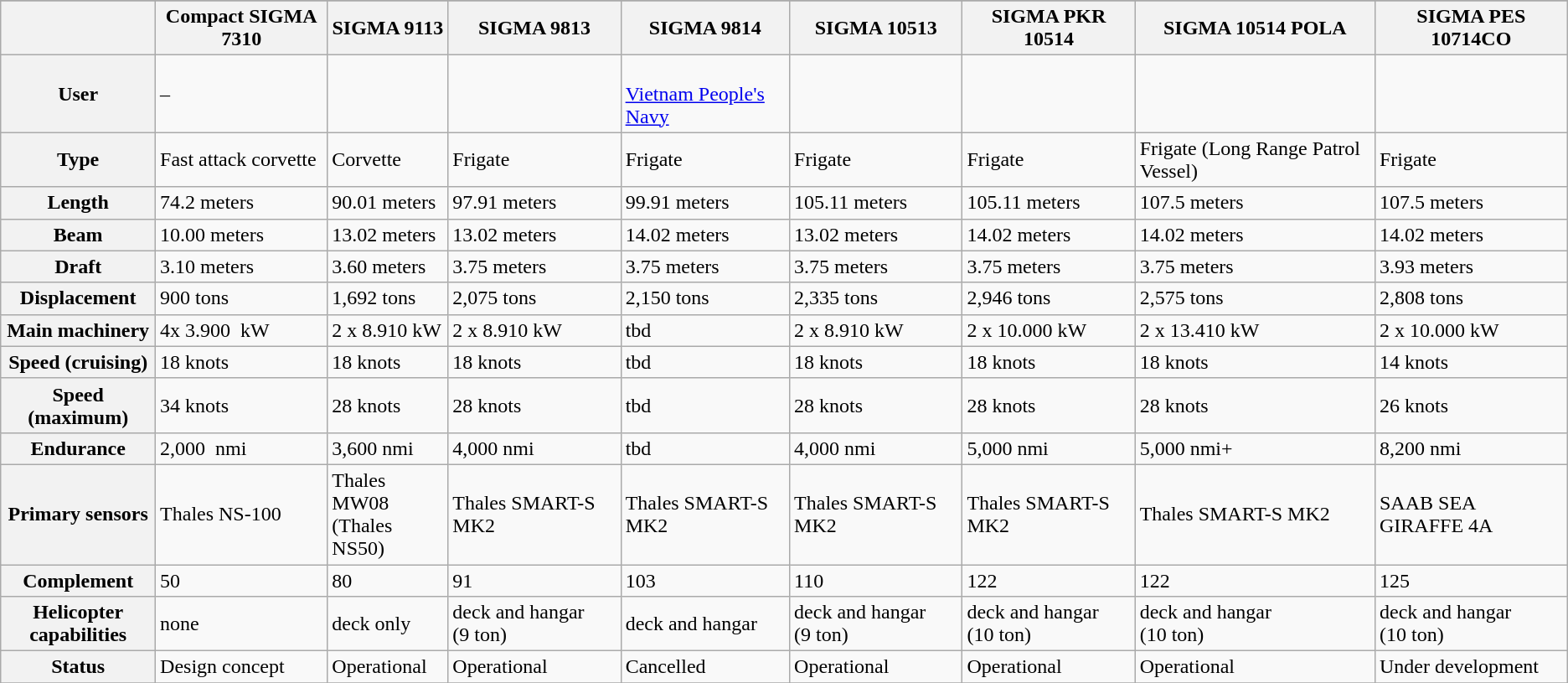<table class="wikitable">
<tr>
</tr>
<tr>
<th></th>
<th>Compact SIGMA 7310  </th>
<th>SIGMA 9113</th>
<th>SIGMA 9813</th>
<th>SIGMA 9814</th>
<th>SIGMA 10513</th>
<th>SIGMA PKR 10514</th>
<th>SIGMA 10514 POLA</th>
<th>SIGMA PES 10714CO</th>
</tr>
<tr>
<th>User</th>
<td>–</td>
<td></td>
<td></td>
<td><br><a href='#'>Vietnam People's Navy</a></td>
<td></td>
<td></td>
<td></td>
<td></td>
</tr>
<tr>
<th>Type</th>
<td>Fast attack corvette</td>
<td>Corvette</td>
<td>Frigate</td>
<td>Frigate</td>
<td>Frigate</td>
<td>Frigate</td>
<td>Frigate (Long Range Patrol Vessel)</td>
<td>Frigate</td>
</tr>
<tr>
<th>Length</th>
<td>74.2 meters</td>
<td>90.01 meters</td>
<td>97.91 meters</td>
<td>99.91 meters</td>
<td>105.11 meters</td>
<td>105.11 meters</td>
<td>107.5 meters</td>
<td>107.5 meters</td>
</tr>
<tr>
<th>Beam</th>
<td>10.00 meters</td>
<td>13.02 meters</td>
<td>13.02 meters</td>
<td>14.02 meters</td>
<td>13.02 meters</td>
<td>14.02 meters</td>
<td>14.02 meters</td>
<td>14.02 meters</td>
</tr>
<tr>
<th>Draft</th>
<td>3.10 meters</td>
<td>3.60 meters</td>
<td>3.75 meters</td>
<td>3.75 meters</td>
<td>3.75 meters</td>
<td>3.75 meters</td>
<td>3.75 meters</td>
<td>3.93 meters</td>
</tr>
<tr>
<th>Displacement</th>
<td>900 tons</td>
<td>1,692 tons</td>
<td>2,075 tons</td>
<td>2,150 tons</td>
<td>2,335 tons</td>
<td>2,946 tons</td>
<td>2,575 tons</td>
<td>2,808 tons</td>
</tr>
<tr>
<th>Main machinery</th>
<td>4x 3.900  kW</td>
<td>2 x 8.910 kW</td>
<td>2 x 8.910 kW</td>
<td>tbd</td>
<td>2 x 8.910 kW</td>
<td>2 x 10.000 kW</td>
<td>2 x 13.410 kW</td>
<td>2 x 10.000 kW</td>
</tr>
<tr>
<th>Speed (cruising)</th>
<td>18 knots</td>
<td>18 knots</td>
<td>18 knots</td>
<td>tbd</td>
<td>18 knots</td>
<td>18 knots</td>
<td>18 knots</td>
<td>14 knots</td>
</tr>
<tr>
<th>Speed (maximum)</th>
<td>34 knots</td>
<td>28 knots</td>
<td>28 knots</td>
<td>tbd</td>
<td>28 knots</td>
<td>28 knots</td>
<td>28 knots</td>
<td>26 knots</td>
</tr>
<tr>
<th>Endurance</th>
<td>2,000  nmi</td>
<td>3,600 nmi</td>
<td>4,000 nmi</td>
<td>tbd</td>
<td>4,000 nmi</td>
<td>5,000 nmi</td>
<td>5,000 nmi+</td>
<td>8,200 nmi</td>
</tr>
<tr>
<th>Primary sensors</th>
<td>Thales NS-100</td>
<td>Thales MW08<br>(Thales NS50)</td>
<td>Thales SMART-S MK2</td>
<td>Thales SMART-S MK2</td>
<td>Thales SMART-S MK2</td>
<td>Thales SMART-S MK2</td>
<td>Thales SMART-S MK2</td>
<td>SAAB SEA GIRAFFE 4A</td>
</tr>
<tr>
<th>Complement</th>
<td>50</td>
<td>80</td>
<td>91</td>
<td>103</td>
<td>110</td>
<td>122</td>
<td>122</td>
<td>125</td>
</tr>
<tr>
<th>Helicopter<br>capabilities</th>
<td>none</td>
<td>deck only</td>
<td>deck and hangar<br> (9 ton)</td>
<td>deck and hangar</td>
<td>deck and hangar<br> (9 ton)</td>
<td>deck and hangar<br>(10 ton)</td>
<td>deck and hangar<br> (10 ton)</td>
<td>deck and hangar<br> (10 ton)</td>
</tr>
<tr>
<th>Status</th>
<td>Design concept</td>
<td>Operational</td>
<td>Operational</td>
<td>Cancelled</td>
<td>Operational</td>
<td>Operational</td>
<td>Operational</td>
<td>Under development</td>
</tr>
<tr>
</tr>
</table>
